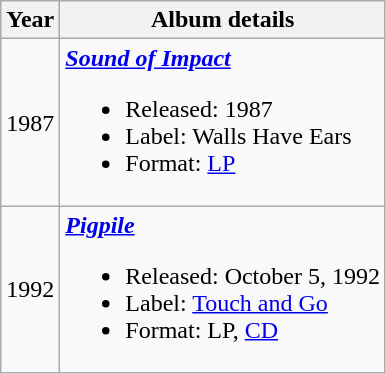<table class ="wikitable">
<tr>
<th>Year</th>
<th>Album details</th>
</tr>
<tr>
<td>1987</td>
<td><strong><em><a href='#'>Sound of Impact</a></em></strong><br><ul><li>Released: 1987</li><li>Label: Walls Have Ears</li><li>Format: <a href='#'>LP</a></li></ul></td>
</tr>
<tr>
<td>1992</td>
<td><strong><em><a href='#'>Pigpile</a></em></strong><br><ul><li>Released: October 5, 1992</li><li>Label: <a href='#'>Touch and Go</a></li><li>Format: LP, <a href='#'>CD</a></li></ul></td>
</tr>
</table>
